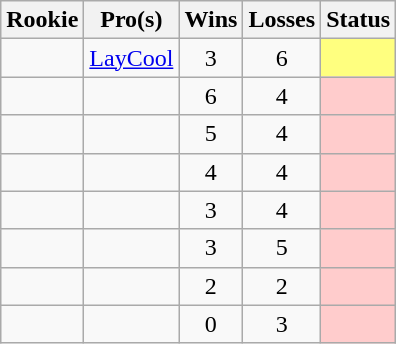<table class="wikitable sortable" style="text-align:center;">
<tr>
<th>Rookie</th>
<th>Pro(s)</th>
<th>Wins</th>
<th>Losses</th>
<th>Status</th>
</tr>
<tr>
<td style="text-align:left;"></td>
<td style="text-align:left;"><a href='#'>LayCool</a><br></td>
<td>3</td>
<td>6</td>
<td style="background:#FFFF7F"></td>
</tr>
<tr>
<td style="text-align:left;"></td>
<td style="text-align:left;"></td>
<td>6</td>
<td>4</td>
<td style="background:#fcc;"></td>
</tr>
<tr>
<td style="text-align:left;"></td>
<td style="text-align:left;"></td>
<td>5</td>
<td>4</td>
<td style="background:#fcc;"></td>
</tr>
<tr>
<td style="text-align:left;"></td>
<td style="text-align:left;"></td>
<td>4</td>
<td>4</td>
<td style="background:#fcc;"></td>
</tr>
<tr>
<td style="text-align:left;"></td>
<td style="text-align:left;"></td>
<td>3</td>
<td>4</td>
<td style="background:#fcc;"></td>
</tr>
<tr>
<td style="text-align:left;"></td>
<td style="text-align:left;"></td>
<td>3</td>
<td>5</td>
<td style="background:#fcc;"></td>
</tr>
<tr>
<td style="text-align:left;"></td>
<td style="text-align:left;"></td>
<td>2</td>
<td>2</td>
<td style="background:#fcc;"></td>
</tr>
<tr>
<td style="text-align:left;"></td>
<td style="text-align:left;"></td>
<td>0</td>
<td>3</td>
<td style="background:#fcc;"></td>
</tr>
</table>
